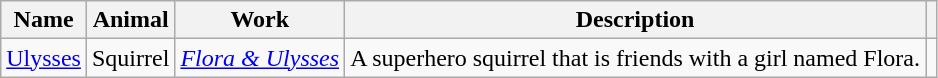<table class="wikitable sortable">
<tr>
<th>Name</th>
<th>Animal</th>
<th>Work</th>
<th>Description</th>
<th></th>
</tr>
<tr>
<td><a href='#'>Ulysses</a></td>
<td>Squirrel</td>
<td><em><a href='#'>Flora & Ulysses</a></em></td>
<td>A superhero squirrel that is friends with a girl named Flora.</td>
<td></td>
</tr>
</table>
